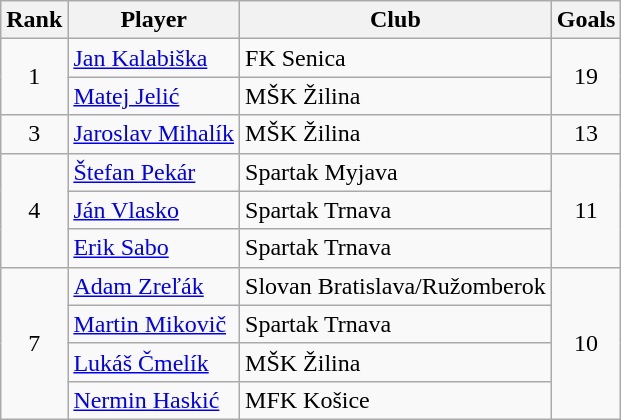<table class="wikitable" style="text-align:center">
<tr>
<th>Rank</th>
<th>Player</th>
<th>Club</th>
<th>Goals</th>
</tr>
<tr>
<td rowspan="2">1</td>
<td align="left"> <a href='#'>Jan Kalabiška</a></td>
<td align="left">FK Senica</td>
<td rowspan="2">19</td>
</tr>
<tr>
<td align="left"> <a href='#'>Matej Jelić</a></td>
<td align="left">MŠK Žilina</td>
</tr>
<tr>
<td>3</td>
<td align="left"> <a href='#'>Jaroslav Mihalík</a></td>
<td align="left">MŠK Žilina</td>
<td>13</td>
</tr>
<tr>
<td rowspan="3">4</td>
<td align="left"> <a href='#'>Štefan Pekár</a></td>
<td align="left">Spartak Myjava</td>
<td rowspan="3">11</td>
</tr>
<tr>
<td align="left"> <a href='#'>Ján Vlasko</a></td>
<td align="left">Spartak Trnava</td>
</tr>
<tr>
<td align="left"> <a href='#'>Erik Sabo</a></td>
<td align="left">Spartak Trnava</td>
</tr>
<tr>
<td rowspan="4">7</td>
<td align="left"> <a href='#'>Adam Zreľák</a></td>
<td align="left">Slovan Bratislava/Ružomberok</td>
<td rowspan="4">10</td>
</tr>
<tr>
<td align="left"> <a href='#'>Martin Mikovič</a></td>
<td align="left">Spartak Trnava</td>
</tr>
<tr>
<td align="left"> <a href='#'>Lukáš Čmelík</a></td>
<td align="left">MŠK Žilina</td>
</tr>
<tr>
<td align="left"> <a href='#'>Nermin Haskić</a></td>
<td align="left">MFK Košice</td>
</tr>
</table>
